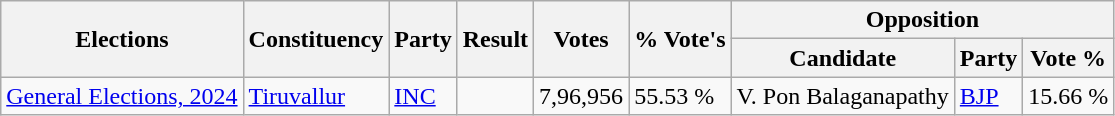<table class="wikitable">
<tr>
<th rowspan="2">Elections</th>
<th rowspan="2">Constituency</th>
<th rowspan="2">Party</th>
<th rowspan="2">Result</th>
<th rowspan="2">Votes</th>
<th rowspan="2">% Vote's</th>
<th colspan="3">Opposition</th>
</tr>
<tr>
<th>Candidate</th>
<th>Party</th>
<th>Vote %</th>
</tr>
<tr>
<td><a href='#'>General Elections, 2024</a></td>
<td><a href='#'>Tiruvallur</a></td>
<td><a href='#'>INC</a></td>
<td></td>
<td>7,96,956</td>
<td>55.53 %</td>
<td>V. Pon Balaganapathy</td>
<td><a href='#'>BJP</a></td>
<td>15.66 %</td>
</tr>
</table>
